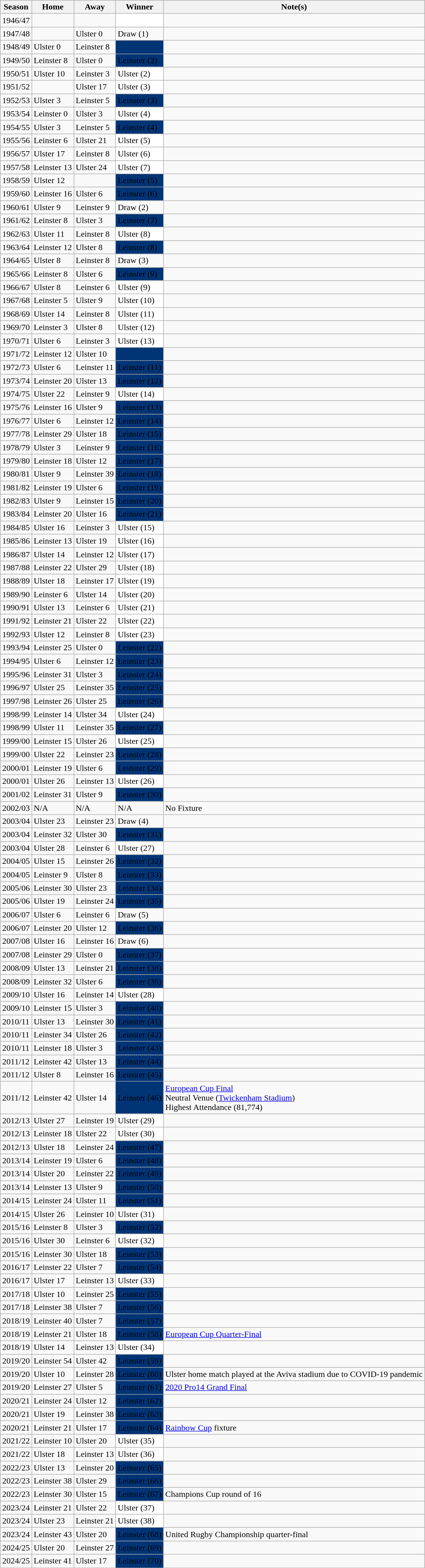<table class="wikitable">
<tr>
<th>Season</th>
<th>Home</th>
<th>Away</th>
<th>Winner</th>
<th>Note(s)</th>
</tr>
<tr>
<td>1946/47</td>
<td></td>
<td></td>
<td bgcolor="white"><span></span></td>
<td></td>
</tr>
<tr>
<td>1947/48</td>
<td></td>
<td>Ulster 0</td>
<td>Draw (1)</td>
<td></td>
</tr>
<tr>
<td>1948/49</td>
<td>Ulster 0</td>
<td>Leinster 8</td>
<td bgcolor="013475"><span></span></td>
<td></td>
</tr>
<tr>
<td>1949/50</td>
<td>Leinster 8</td>
<td>Ulster 0</td>
<td bgcolor="013475"><span>Leinster (2)</span></td>
<td></td>
</tr>
<tr>
<td>1950/51</td>
<td>Ulster 10</td>
<td>Leinster 3</td>
<td bgcolor="white"><span>Ulster (2)</span></td>
<td></td>
</tr>
<tr>
<td>1951/52</td>
<td></td>
<td>Ulster 17</td>
<td bgcolor="white"><span>Ulster (3)</span></td>
<td></td>
</tr>
<tr>
<td>1952/53</td>
<td>Ulster 3</td>
<td>Leinster 5</td>
<td bgcolor="013475"><span>Leinster (3)</span></td>
<td></td>
</tr>
<tr>
<td>1953/54</td>
<td>Leinster 0</td>
<td>Ulster 3</td>
<td bgcolor="white"><span>Ulster (4)</span></td>
<td></td>
</tr>
<tr>
<td>1954/55</td>
<td>Ulster 3</td>
<td>Leinster 5</td>
<td bgcolor="013475"><span>Leinster (4)</span></td>
<td></td>
</tr>
<tr>
<td>1955/56</td>
<td>Leinster 6</td>
<td>Ulster 21</td>
<td bgcolor="white"><span>Ulster (5)</span></td>
<td></td>
</tr>
<tr>
<td>1956/57</td>
<td>Ulster 17</td>
<td>Leinster 8</td>
<td bgcolor="white"><span>Ulster (6)</span></td>
<td></td>
</tr>
<tr>
<td>1957/58</td>
<td>Leinster 13</td>
<td>Ulster 24</td>
<td bgcolor="white"><span>Ulster (7)</span></td>
<td></td>
</tr>
<tr>
<td>1958/59</td>
<td>Ulster 12</td>
<td></td>
<td bgcolor="013475"><span>Leinster (5)</span></td>
<td></td>
</tr>
<tr>
<td>1959/60</td>
<td>Leinster 16</td>
<td>Ulster 6</td>
<td bgcolor="013475"><span>Leinster (6)</span></td>
<td></td>
</tr>
<tr>
<td>1960/61</td>
<td>Ulster 9</td>
<td>Leinster 9</td>
<td>Draw (2)</td>
<td></td>
</tr>
<tr>
<td>1961/62</td>
<td>Leinster 8</td>
<td>Ulster 3</td>
<td bgcolor="013475"><span>Leinster (7)</span></td>
<td></td>
</tr>
<tr>
<td>1962/63</td>
<td>Ulster 11</td>
<td>Leinster 8</td>
<td bgcolor="white"><span>Ulster (8)</span></td>
<td></td>
</tr>
<tr>
<td>1963/64</td>
<td>Leinster 12</td>
<td>Ulster 8</td>
<td bgcolor="013475"><span>Leinster (8)</span></td>
<td></td>
</tr>
<tr>
<td>1964/65</td>
<td>Ulster 8</td>
<td>Leinster 8</td>
<td>Draw (3)</td>
<td></td>
</tr>
<tr>
<td>1965/66</td>
<td>Leinster 8</td>
<td>Ulster 6</td>
<td bgcolor="013475"><span>Leinster (9)</span></td>
<td></td>
</tr>
<tr>
<td>1966/67</td>
<td>Ulster 8</td>
<td>Leinster 6</td>
<td bgcolor="white"><span>Ulster (9)</span></td>
<td></td>
</tr>
<tr>
<td>1967/68</td>
<td>Leinster 5</td>
<td>Ulster 9</td>
<td bgcolor="white"><span>Ulster (10)</span></td>
<td></td>
</tr>
<tr>
<td>1968/69</td>
<td>Ulster 14</td>
<td>Leinster 8</td>
<td bgcolor="white"><span>Ulster (11)</span></td>
<td></td>
</tr>
<tr>
<td>1969/70</td>
<td>Leinster 3</td>
<td>Ulster 8</td>
<td bgcolor="white"><span>Ulster (12)</span></td>
<td></td>
</tr>
<tr>
<td>1970/71</td>
<td>Ulster 6</td>
<td>Leinster 3</td>
<td bgcolor="white"><span>Ulster (13)</span></td>
<td></td>
</tr>
<tr>
<td>1971/72</td>
<td>Leinster 12</td>
<td>Ulster 10</td>
<td bgcolor="013475"><span></span></td>
<td></td>
</tr>
<tr>
<td>1972/73</td>
<td>Ulster 6</td>
<td>Leinster 11</td>
<td bgcolor="013475"><span>Leinster (11)</span></td>
<td></td>
</tr>
<tr>
<td>1973/74</td>
<td>Leinster 20</td>
<td>Ulster 13</td>
<td bgcolor="013475"><span>Leinster (12)</span></td>
<td></td>
</tr>
<tr>
<td>1974/75</td>
<td>Ulster 22</td>
<td>Leinster 9</td>
<td bgcolor="white"><span>Ulster (14)</span></td>
<td></td>
</tr>
<tr>
<td>1975/76</td>
<td>Leinster 16</td>
<td>Ulster 9</td>
<td bgcolor="013475"><span>Leinster (13)</span></td>
<td></td>
</tr>
<tr>
<td>1976/77</td>
<td>Ulster 6</td>
<td>Leinster 12</td>
<td bgcolor="013475"><span>Leinster (14)</span></td>
<td></td>
</tr>
<tr>
<td>1977/78</td>
<td>Leinster 29</td>
<td>Ulster 18</td>
<td bgcolor="013475"><span>Leinster (15)</span></td>
<td></td>
</tr>
<tr>
<td>1978/79</td>
<td>Ulster 3</td>
<td>Leinster 9</td>
<td bgcolor="013475"><span>Leinster (16)</span></td>
<td></td>
</tr>
<tr>
<td>1979/80</td>
<td>Leinster 18</td>
<td>Ulster 12</td>
<td bgcolor="013475"><span>Leinster (17)</span></td>
<td></td>
</tr>
<tr>
<td>1980/81</td>
<td>Ulster 9</td>
<td>Leinster 39</td>
<td bgcolor="013475"><span>Leinster (18)</span></td>
<td></td>
</tr>
<tr>
<td>1981/82</td>
<td>Leinster 19</td>
<td>Ulster 6</td>
<td bgcolor="013475"><span>Leinster (19)</span></td>
<td></td>
</tr>
<tr>
<td>1982/83</td>
<td>Ulster 9</td>
<td>Leinster 15</td>
<td bgcolor="013475"><span>Leinster (20)</span></td>
<td></td>
</tr>
<tr>
<td>1983/84</td>
<td>Leinster 20</td>
<td>Ulster 16</td>
<td bgcolor="013475"><span>Leinster (21)</span></td>
<td></td>
</tr>
<tr>
<td>1984/85</td>
<td>Ulster 16</td>
<td>Leinster 3</td>
<td bgcolor="white"><span>Ulster (15)</span></td>
<td></td>
</tr>
<tr>
<td>1985/86</td>
<td>Leinster 13</td>
<td>Ulster 19</td>
<td bgcolor="white"><span>Ulster (16)</span></td>
<td></td>
</tr>
<tr>
<td>1986/87</td>
<td>Ulster 14</td>
<td>Leinster 12</td>
<td bgcolor="white"><span>Ulster (17)</span></td>
<td></td>
</tr>
<tr>
<td>1987/88</td>
<td>Leinster 22</td>
<td>Ulster 29</td>
<td bgcolor="white"><span>Ulster (18)</span></td>
<td></td>
</tr>
<tr>
<td>1988/89</td>
<td>Ulster 18</td>
<td>Leinster 17</td>
<td bgcolor="white"><span>Ulster (19)</span></td>
<td></td>
</tr>
<tr>
<td>1989/90</td>
<td>Leinster 6</td>
<td>Ulster 14</td>
<td bgcolor="white"><span>Ulster (20)</span></td>
<td></td>
</tr>
<tr>
<td>1990/91</td>
<td>Ulster 13</td>
<td>Leinster 6</td>
<td bgcolor="white"><span>Ulster (21)</span></td>
<td></td>
</tr>
<tr>
<td>1991/92</td>
<td>Leinster 21</td>
<td>Ulster 22</td>
<td bgcolor="white"><span>Ulster (22)</span></td>
<td></td>
</tr>
<tr>
<td>1992/93</td>
<td>Ulster 12</td>
<td>Leinster 8</td>
<td bgcolor="white"><span>Ulster (23)</span></td>
<td></td>
</tr>
<tr>
<td>1993/94</td>
<td>Leinster 25</td>
<td>Ulster 0</td>
<td bgcolor="013475"><span>Leinster (22)</span></td>
<td></td>
</tr>
<tr>
<td>1994/95</td>
<td>Ulster 6</td>
<td>Leinster 12</td>
<td bgcolor="013475"><span>Leinster (23)</span></td>
<td></td>
</tr>
<tr>
<td>1995/96</td>
<td>Leinster 31</td>
<td>Ulster 3</td>
<td bgcolor="013475"><span>Leinster (24)</span></td>
<td></td>
</tr>
<tr>
<td>1996/97</td>
<td>Ulster 25</td>
<td>Leinster 35</td>
<td bgcolor="013475"><span>Leinster (25)</span></td>
<td></td>
</tr>
<tr>
<td>1997/98</td>
<td>Leinster 26</td>
<td>Ulster 25</td>
<td bgcolor="013475"><span>Leinster (26)</span></td>
<td></td>
</tr>
<tr>
<td>1998/99</td>
<td>Leinster 14</td>
<td>Ulster 34</td>
<td bgcolor="white"><span>Ulster (24)</span></td>
<td></td>
</tr>
<tr>
<td>1998/99</td>
<td>Ulster 11</td>
<td>Leinster 35</td>
<td bgcolor="013475"><span>Leinster (27)</span></td>
<td></td>
</tr>
<tr>
<td>1999/00</td>
<td>Leinster 15</td>
<td>Ulster 26</td>
<td bgcolor="white"><span>Ulster (25)</span></td>
<td></td>
</tr>
<tr>
<td>1999/00</td>
<td>Ulster 22</td>
<td>Leinster 23</td>
<td bgcolor="013475"><span>Leinster (28)</span></td>
<td></td>
</tr>
<tr>
<td>2000/01</td>
<td>Leinster  19</td>
<td>Ulster 6</td>
<td bgcolor="013475"><span>Leinster (29)</span></td>
<td></td>
</tr>
<tr>
<td>2000/01</td>
<td>Ulster 26</td>
<td>Leinster 13</td>
<td bgcolor="white"><span>Ulster (26)</span></td>
<td></td>
</tr>
<tr>
<td>2001/02</td>
<td>Leinster 31</td>
<td>Ulster 9</td>
<td bgcolor="013475"><span>Leinster (30)</span></td>
<td></td>
</tr>
<tr>
<td>2002/03</td>
<td>N/A</td>
<td>N/A</td>
<td>N/A</td>
<td>No Fixture</td>
</tr>
<tr>
<td>2003/04</td>
<td>Ulster 23</td>
<td>Leinster 23</td>
<td>Draw (4)</td>
<td></td>
</tr>
<tr>
<td>2003/04</td>
<td>Leinster 32</td>
<td>Ulster 30</td>
<td bgcolor="013475"><span>Leinster (31)</span></td>
<td></td>
</tr>
<tr>
<td>2003/04</td>
<td>Ulster 28</td>
<td>Leinster 6</td>
<td bgcolor="white"><span>Ulster (27)</span></td>
<td></td>
</tr>
<tr>
<td>2004/05</td>
<td>Ulster 15</td>
<td>Leinster 26</td>
<td bgcolor="013475"><span>Leinster (32)</span></td>
<td></td>
</tr>
<tr>
<td>2004/05</td>
<td>Leinster 9</td>
<td>Ulster 8</td>
<td bgcolor="013475"><span>Leinster (33)</span></td>
<td></td>
</tr>
<tr>
<td>2005/06</td>
<td>Leinster 30</td>
<td>Ulster 23</td>
<td bgcolor="013475"><span>Leinster (34)</span></td>
<td></td>
</tr>
<tr>
<td>2005/06</td>
<td>Ulster 19</td>
<td>Leinster 24</td>
<td bgcolor="013475"><span>Leinster (35)</span></td>
<td></td>
</tr>
<tr>
<td>2006/07</td>
<td>Ulster 6</td>
<td>Leinster 6</td>
<td>Draw (5)</td>
<td></td>
</tr>
<tr>
<td>2006/07</td>
<td>Leinster 20</td>
<td>Ulster 12</td>
<td bgcolor="013475"><span>Leinster (36)</span></td>
<td></td>
</tr>
<tr>
<td>2007/08</td>
<td>Ulster 16</td>
<td>Leinster 16</td>
<td>Draw (6)</td>
<td></td>
</tr>
<tr>
<td>2007/08</td>
<td>Leinster 29</td>
<td>Ulster 0</td>
<td bgcolor="013475"><span>Leinster (37)</span></td>
<td></td>
</tr>
<tr>
<td>2008/09</td>
<td>Ulster 13</td>
<td>Leinster 21</td>
<td bgcolor="013475"><span>Leinster (38)</span></td>
<td></td>
</tr>
<tr>
<td>2008/09</td>
<td>Leinster 32</td>
<td>Ulster 6</td>
<td bgcolor="013475"><span>Leinster (39)</span></td>
<td></td>
</tr>
<tr>
<td>2009/10</td>
<td>Ulster 16</td>
<td>Leinster 14</td>
<td bgcolor="white"><span>Ulster (28)</span></td>
<td></td>
</tr>
<tr>
<td>2009/10</td>
<td>Leinster 15</td>
<td>Ulster 3</td>
<td bgcolor="013475"><span>Leinster (40)</span></td>
<td></td>
</tr>
<tr>
<td>2010/11</td>
<td>Ulster 13</td>
<td>Leinster 30</td>
<td bgcolor="013475"><span>Leinster (41)</span></td>
<td></td>
</tr>
<tr>
<td>2010/11</td>
<td>Leinster 34</td>
<td>Ulster 26</td>
<td bgcolor="013475"><span>Leinster (42)</span></td>
<td></td>
</tr>
<tr>
<td>2010/11</td>
<td>Leinster 18</td>
<td>Ulster 3</td>
<td bgcolor="013475"><span>Leinster (43)</span></td>
<td></td>
</tr>
<tr>
<td>2011/12</td>
<td>Leinster 42</td>
<td>Ulster 13</td>
<td bgcolor="013475"><span>Leinster (44)</span></td>
<td></td>
</tr>
<tr>
<td>2011/12</td>
<td>Ulster 8</td>
<td>Leinster 16</td>
<td bgcolor="013475"><span>Leinster (45)</span></td>
<td></td>
</tr>
<tr>
<td>2011/12</td>
<td>Leinster 42</td>
<td>Ulster 14</td>
<td bgcolor="013475"><span>Leinster (46)</span></td>
<td><a href='#'>European Cup Final</a><br>Neutral Venue (<a href='#'>Twickenham Stadium</a>)<br>Highest Attendance (81,774)</td>
</tr>
<tr>
<td>2012/13</td>
<td>Ulster 27</td>
<td>Leinster 19</td>
<td bgcolor="white"><span>Ulster (29)</span></td>
<td></td>
</tr>
<tr>
<td>2012/13</td>
<td>Leinster 18</td>
<td>Ulster 22</td>
<td bgcolor="white"><span>Ulster (30)</span></td>
<td></td>
</tr>
<tr>
<td>2012/13</td>
<td>Ulster 18</td>
<td>Leinster 24</td>
<td bgcolor="013475"><span>Leinster (47)</span></td>
<td></td>
</tr>
<tr>
<td>2013/14</td>
<td>Leinster 19</td>
<td>Ulster 6</td>
<td bgcolor="013475"><span>Leinster (48)</span></td>
<td></td>
</tr>
<tr>
<td>2013/14</td>
<td>Ulster 20</td>
<td>Leinster 22</td>
<td bgcolor="013475"><span>Leinster (49)</span></td>
<td></td>
</tr>
<tr>
<td>2013/14</td>
<td>Leinster 13</td>
<td>Ulster 9</td>
<td bgcolor="013475"><span>Leinster (50)</span></td>
<td></td>
</tr>
<tr>
<td>2014/15</td>
<td>Leinster 24</td>
<td>Ulster 11</td>
<td bgcolor="013475"><span>Leinster (51)</span></td>
<td></td>
</tr>
<tr>
<td>2014/15</td>
<td>Ulster 26</td>
<td>Leinster 10</td>
<td bgcolor="white"><span>Ulster (31)</span></td>
<td></td>
</tr>
<tr>
<td>2015/16</td>
<td>Leinster 8</td>
<td>Ulster 3</td>
<td bgcolor="013475"><span>Leinster (52)</span></td>
<td></td>
</tr>
<tr>
<td>2015/16</td>
<td>Ulster 30</td>
<td>Leinster 6</td>
<td bgcolor="white"><span>Ulster (32)</span></td>
<td></td>
</tr>
<tr>
<td>2015/16</td>
<td>Leinster 30</td>
<td>Ulster 18</td>
<td bgcolor="013475"><span>Leinster (53)</span></td>
<td></td>
</tr>
<tr>
<td>2016/17</td>
<td>Leinster 22</td>
<td>Ulster 7</td>
<td bgcolor="013475"><span>Leinster (54)</span></td>
<td></td>
</tr>
<tr>
<td>2016/17</td>
<td>Ulster 17</td>
<td>Leinster 13</td>
<td bgcolor="white"><span>Ulster (33)</span></td>
<td></td>
</tr>
<tr>
<td>2017/18</td>
<td>Ulster 10</td>
<td>Leinster 25</td>
<td bgcolor="013475"><span>Leinster (55)</span></td>
<td></td>
</tr>
<tr>
<td>2017/18</td>
<td>Leinster 38</td>
<td>Ulster 7</td>
<td bgcolor="013475"><span>Leinster (56)</span></td>
<td></td>
</tr>
<tr>
<td>2018/19</td>
<td>Leinster 40</td>
<td>Ulster 7</td>
<td bgcolor="013475"><span>Leinster (57)</span></td>
<td></td>
</tr>
<tr>
<td>2018/19</td>
<td>Leinster 21</td>
<td>Ulster 18</td>
<td bgcolor="013475"><span>Leinster (58)</span></td>
<td><a href='#'>European Cup Quarter-Final</a></td>
</tr>
<tr>
<td>2018/19</td>
<td>Ulster 14</td>
<td>Leinster 13</td>
<td bgcolor="white"><span>Ulster (34)</span></td>
<td></td>
</tr>
<tr>
<td>2019/20</td>
<td>Leinster 54</td>
<td>Ulster 42</td>
<td bgcolor="013475"><span>Leinster (59)</span></td>
<td></td>
</tr>
<tr>
<td>2019/20</td>
<td>Ulster 10</td>
<td>Leinster 28</td>
<td bgcolor="013475"><span>Leinster (60)</span></td>
<td>Ulster home match played at the Aviva stadium due to COVID-19 pandemic</td>
</tr>
<tr>
<td>2019/20</td>
<td>Leinster 27</td>
<td>Ulster 5</td>
<td bgcolor="013475"><span>Leinster (61)</span></td>
<td><a href='#'>2020 Pro14 Grand Final</a></td>
</tr>
<tr>
<td>2020/21</td>
<td>Leinster 24</td>
<td>Ulster 12</td>
<td bgcolor="013475"><span>Leinster (62)</span></td>
<td></td>
</tr>
<tr>
<td>2020/21</td>
<td>Ulster 19</td>
<td>Leinster 38</td>
<td bgcolor="013475"><span>Leinster (63)</span></td>
<td></td>
</tr>
<tr>
<td>2020/21</td>
<td>Leinster 21</td>
<td>Ulster 17</td>
<td bgcolor="013475"><span>Leinster (64)</span></td>
<td><a href='#'>Rainbow Cup</a> fixture</td>
</tr>
<tr>
<td>2021/22</td>
<td>Leinster 10</td>
<td>Ulster 20</td>
<td bgcolor="white"><span>Ulster (35)</span></td>
<td></td>
</tr>
<tr>
<td>2021/22</td>
<td>Ulster 18</td>
<td>Leinster 13</td>
<td bgcolor="white"><span>Ulster (36)</span></td>
<td></td>
</tr>
<tr>
<td>2022/23</td>
<td>Ulster 13</td>
<td>Leinster 20</td>
<td bgcolor="013475"><span>Leinster (65)</span></td>
<td></td>
</tr>
<tr>
<td>2022/23</td>
<td>Leinster 38</td>
<td>Ulster 29</td>
<td bgcolor="013475"><span>Leinster (66)</span></td>
<td></td>
</tr>
<tr>
<td>2022/23</td>
<td>Leinster 30</td>
<td>Ulster 15</td>
<td bgcolor="013475"><span>Leinster (67)</span></td>
<td>Champions Cup round of 16</td>
</tr>
<tr>
<td>2023/24</td>
<td>Leinster 21</td>
<td>Ulster 22</td>
<td bgcolor="white"><span>Ulster (37)</span></td>
<td></td>
</tr>
<tr>
<td>2023/24</td>
<td>Ulster 23</td>
<td>Leinster 21</td>
<td bgcolor="white"><span>Ulster (38)</span></td>
<td></td>
</tr>
<tr>
<td>2023/24</td>
<td>Leinster 43</td>
<td>Ulster 20</td>
<td bgcolor="013475"><span>Leinster (68)</span></td>
<td>United Rugby Championship quarter-final</td>
</tr>
<tr>
<td>2024/25</td>
<td>Ulster 20</td>
<td>Leinster 27</td>
<td bgcolor="013475"><span>Leinster (69)</span></td>
<td></td>
</tr>
<tr>
<td>2024/25</td>
<td>Leinster 41</td>
<td>Ulster 17</td>
<td bgcolor="013475"><span>Leinster (70)</span></td>
<td></td>
</tr>
<tr>
</tr>
</table>
